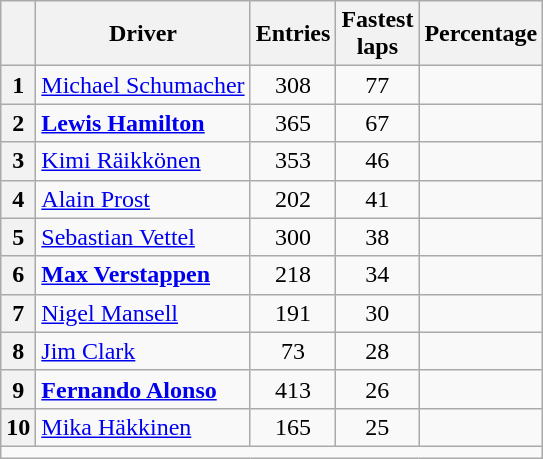<table class="wikitable sortable" style="text-align:center">
<tr>
<th></th>
<th>Driver</th>
<th>Entries</th>
<th>Fastest<br>laps</th>
<th>Percentage</th>
</tr>
<tr>
<th>1</th>
<td align=left> <a href='#'>Michael Schumacher</a></td>
<td>308</td>
<td>77</td>
<td></td>
</tr>
<tr>
<th>2</th>
<td align=left> <strong><a href='#'>Lewis Hamilton</a></strong></td>
<td>365</td>
<td>67</td>
<td></td>
</tr>
<tr>
<th>3</th>
<td align=left> <a href='#'>Kimi Räikkönen</a></td>
<td>353</td>
<td>46</td>
<td></td>
</tr>
<tr>
<th>4</th>
<td align=left> <a href='#'>Alain Prost</a></td>
<td>202</td>
<td>41</td>
<td></td>
</tr>
<tr>
<th>5</th>
<td align=left> <a href='#'>Sebastian Vettel</a></td>
<td>300</td>
<td>38</td>
<td></td>
</tr>
<tr>
<th>6</th>
<td align=left> <strong><a href='#'>Max Verstappen</a></strong></td>
<td>218</td>
<td>34</td>
<td></td>
</tr>
<tr>
<th>7</th>
<td align=left> <a href='#'>Nigel Mansell</a></td>
<td>191</td>
<td>30</td>
<td></td>
</tr>
<tr>
<th>8</th>
<td align=left> <a href='#'>Jim Clark</a></td>
<td>73</td>
<td>28</td>
<td></td>
</tr>
<tr>
<th>9</th>
<td align=left> <strong><a href='#'>Fernando Alonso</a></strong></td>
<td>413</td>
<td>26</td>
<td></td>
</tr>
<tr>
<th>10</th>
<td align=left> <a href='#'>Mika Häkkinen</a></td>
<td>165</td>
<td>25</td>
<td></td>
</tr>
<tr>
<td colspan=5></td>
</tr>
</table>
